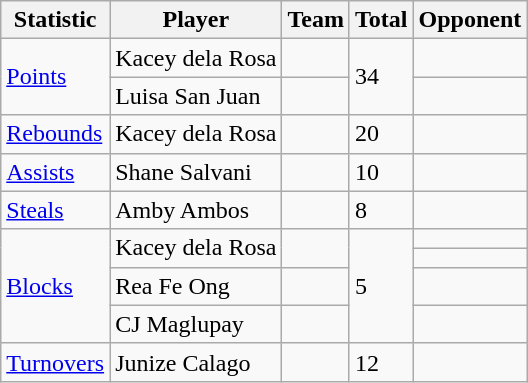<table class="wikitable">
<tr>
<th>Statistic</th>
<th>Player</th>
<th>Team</th>
<th>Total</th>
<th>Opponent</th>
</tr>
<tr>
<td rowspan="2"><a href='#'>Points</a></td>
<td> Kacey dela Rosa</td>
<td></td>
<td rowspan="2">34</td>
<td></td>
</tr>
<tr>
<td> Luisa San Juan</td>
<td></td>
<td></td>
</tr>
<tr>
<td><a href='#'>Rebounds</a></td>
<td> Kacey dela Rosa</td>
<td></td>
<td>20</td>
<td></td>
</tr>
<tr>
<td><a href='#'>Assists</a></td>
<td> Shane Salvani</td>
<td></td>
<td>10</td>
<td></td>
</tr>
<tr>
<td><a href='#'>Steals</a></td>
<td> Amby Ambos</td>
<td></td>
<td>8</td>
<td></td>
</tr>
<tr>
<td rowspan="4"><a href='#'>Blocks</a></td>
<td rowspan="2"> Kacey dela Rosa</td>
<td rowspan="2"></td>
<td rowspan="4">5</td>
<td></td>
</tr>
<tr>
<td></td>
</tr>
<tr>
<td> Rea Fe Ong</td>
<td></td>
<td></td>
</tr>
<tr>
<td> CJ Maglupay</td>
<td></td>
<td></td>
</tr>
<tr>
<td><a href='#'>Turnovers</a></td>
<td> Junize Calago</td>
<td></td>
<td>12</td>
<td></td>
</tr>
</table>
